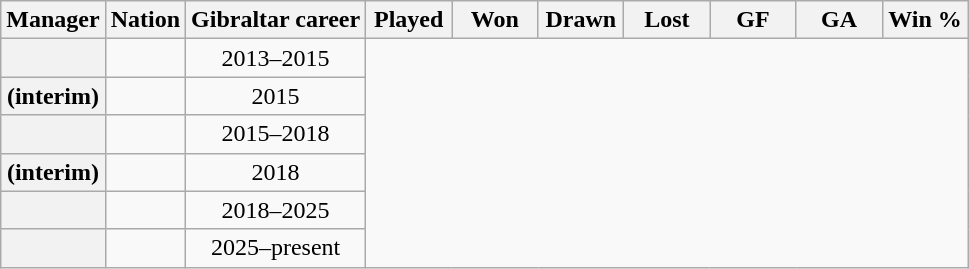<table class="wikitable sortable plainrowheaders" style="text-align:center;">
<tr>
<th scope="col">Manager</th>
<th scope="col">Nation</th>
<th scope="col">Gibraltar career</th>
<th scope="col" width=50px>Played</th>
<th scope="col" width=50px>Won</th>
<th scope="col" width=50px>Drawn</th>
<th scope="col" width=50px>Lost</th>
<th scope="col" width=50px>GF</th>
<th scope="col" width=50px>GA</th>
<th scope="col" width=50px>Win %</th>
</tr>
<tr>
<th scope=row></th>
<td></td>
<td>2013–2015<br></td>
</tr>
<tr>
<th scope=row> (interim)</th>
<td></td>
<td>2015<br></td>
</tr>
<tr>
<th scope=row></th>
<td></td>
<td>2015–2018<br></td>
</tr>
<tr>
<th scope=row> (interim)</th>
<td></td>
<td>2018<br></td>
</tr>
<tr>
<th scope=row></th>
<td></td>
<td>2018–2025<br></td>
</tr>
<tr>
<th scope=row></th>
<td></td>
<td>2025–present<br></td>
</tr>
</table>
